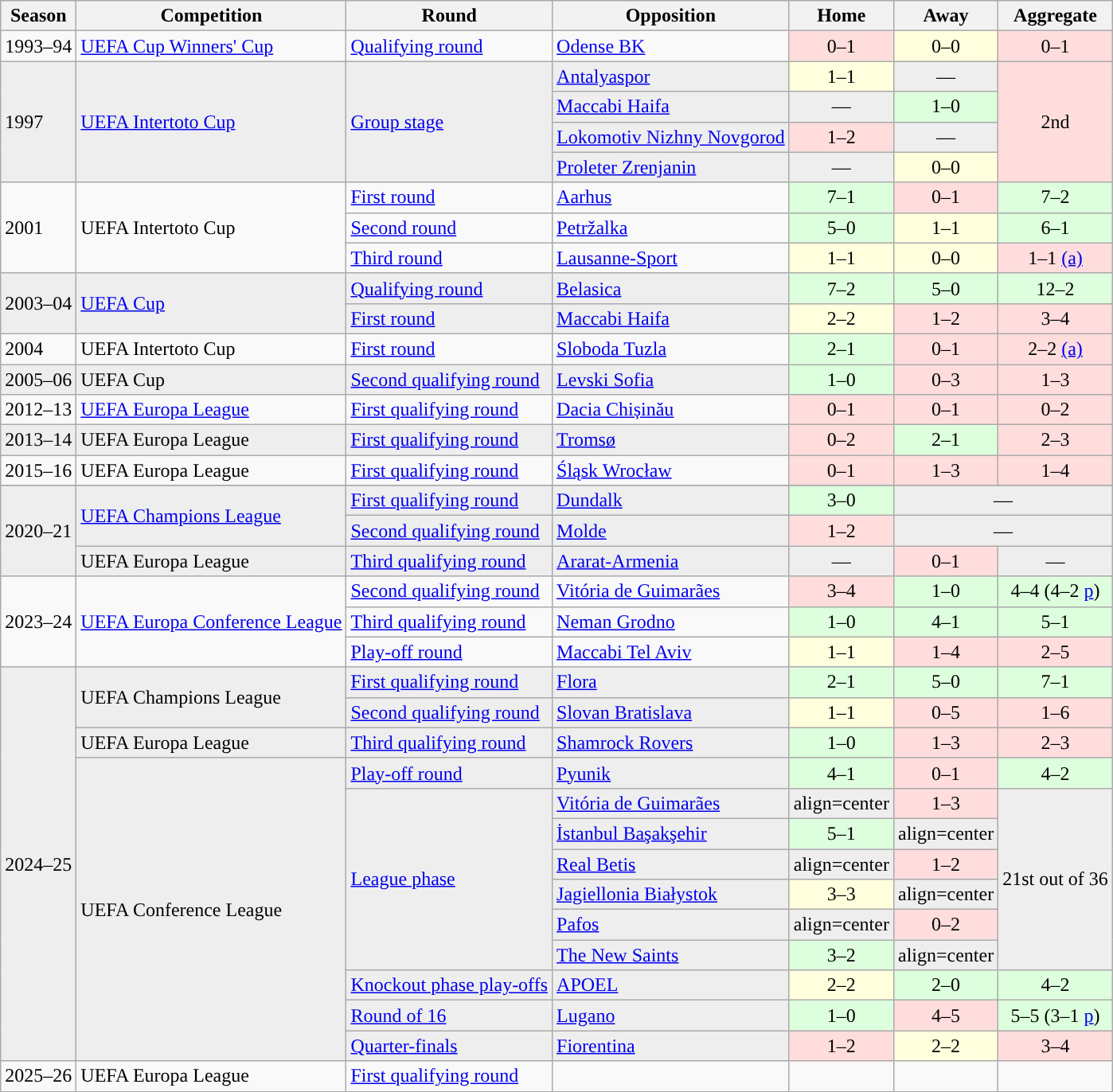<table class="wikitable">
<tr>
<th>Season</th>
<th>Competition</th>
<th>Round</th>
<th>Opposition</th>
<th>Home</th>
<th>Away</th>
<th>Aggregate</th>
</tr>
<tr>
<td>1993–94</td>
<td><a href='#'>UEFA Cup Winners' Cup</a></td>
<td><a href='#'>Qualifying round</a></td>
<td> <a href='#'>Odense BK</a></td>
<td style="text-align:center;" bgcolor="#FFDDDD">0–1</td>
<td style="text-align:center;" bgcolor="#FFFFDD">0–0</td>
<td style="text-align:center;" bgcolor="#FFDDDD">0–1</td>
</tr>
<tr bgcolor=#EEEEEE>
<td rowspan=4>1997</td>
<td rowspan=4><a href='#'>UEFA Intertoto Cup</a></td>
<td rowspan=4><a href='#'>Group stage</a></td>
<td> <a href='#'>Antalyaspor</a></td>
<td style="text-align:center;" bgcolor="#FFFFDD">1–1</td>
<td style="text-align:center;">—</td>
<td rowspan=4 style="text-align:center;" bgcolor="#FFDDDD">2nd</td>
</tr>
<tr bgcolor=#EEEEEE>
<td> <a href='#'>Maccabi Haifa</a></td>
<td style="text-align:center;">—</td>
<td style="text-align:center;" bgcolor="#DDFFDD">1–0</td>
</tr>
<tr bgcolor=#EEEEEE>
<td> <a href='#'>Lokomotiv Nizhny Novgorod</a></td>
<td style="text-align:center;" bgcolor="#FFDDDD">1–2</td>
<td style="text-align:center;">—</td>
</tr>
<tr bgcolor=#EEEEEE>
<td> <a href='#'>Proleter Zrenjanin</a></td>
<td style="text-align:center;">—</td>
<td style="text-align:center;" bgcolor="#FFFFDD">0–0</td>
</tr>
<tr>
<td rowspan=3>2001</td>
<td rowspan=3>UEFA Intertoto Cup</td>
<td><a href='#'>First round</a></td>
<td> <a href='#'>Aarhus</a></td>
<td style="text-align:center;" bgcolor="#DDFFDD">7–1</td>
<td style="text-align:center;" bgcolor="#FFDDDD">0–1</td>
<td style="text-align:center;" bgcolor="#DDFFDD">7–2</td>
</tr>
<tr>
<td><a href='#'>Second round</a></td>
<td> <a href='#'>Petržalka</a></td>
<td style="text-align:center;" bgcolor="#DDFFDD">5–0</td>
<td style="text-align:center;" bgcolor="#FFFFDD">1–1</td>
<td style="text-align:center;" bgcolor="#DDFFDD">6–1</td>
</tr>
<tr>
<td><a href='#'>Third round</a></td>
<td> <a href='#'>Lausanne-Sport</a></td>
<td style="text-align:center;" bgcolor="#FFFFDD">1–1</td>
<td style="text-align:center;" bgcolor="#FFFFDD">0–0</td>
<td style="text-align:center;" bgcolor="#FFDDDD">1–1 <a href='#'>(a)</a></td>
</tr>
<tr bgcolor=#EEEEEE>
<td rowspan=2>2003–04</td>
<td rowspan=2><a href='#'>UEFA Cup</a></td>
<td><a href='#'>Qualifying round</a></td>
<td> <a href='#'>Belasica</a></td>
<td style="text-align:center;" bgcolor="#DDFFDD">7–2</td>
<td style="text-align:center;" bgcolor="#DDFFDD">5–0</td>
<td style="text-align:center;" bgcolor="#DDFFDD">12–2</td>
</tr>
<tr bgcolor=#EEEEEE>
<td><a href='#'>First round</a></td>
<td> <a href='#'>Maccabi Haifa</a></td>
<td style="text-align:center;" bgcolor="#FFFFDD">2–2</td>
<td style="text-align:center;" bgcolor="#FFDDDD">1–2</td>
<td style="text-align:center;" bgcolor="#FFDDDD">3–4</td>
</tr>
<tr>
<td>2004</td>
<td>UEFA Intertoto Cup</td>
<td><a href='#'>First round</a></td>
<td> <a href='#'>Sloboda Tuzla</a></td>
<td style="text-align:center;" bgcolor="#DDFFDD">2–1</td>
<td style="text-align:center;" bgcolor="#FFDDDD">0–1</td>
<td style="text-align:center;" bgcolor="#FFDDDD">2–2 <a href='#'>(a)</a></td>
</tr>
<tr bgcolor=#EEEEEE>
<td>2005–06</td>
<td>UEFA Cup</td>
<td><a href='#'>Second qualifying round</a></td>
<td> <a href='#'>Levski Sofia</a></td>
<td style="text-align:center;" bgcolor="#DDFFDD">1–0</td>
<td style="text-align:center;" bgcolor="#FFDDDD">0–3</td>
<td style="text-align:center;" bgcolor="#FFDDDD">1–3</td>
</tr>
<tr>
<td>2012–13</td>
<td><a href='#'>UEFA Europa League</a></td>
<td><a href='#'>First qualifying round</a></td>
<td> <a href='#'>Dacia Chișinău</a></td>
<td style="text-align:center;" bgcolor="#FFDDDD">0–1</td>
<td style="text-align:center;" bgcolor="#FFDDDD">0–1</td>
<td style="text-align:center;" bgcolor="#FFDDDD">0–2</td>
</tr>
<tr bgcolor=#EEEEEE>
<td>2013–14</td>
<td>UEFA Europa League</td>
<td><a href='#'>First qualifying round</a></td>
<td> <a href='#'>Tromsø</a></td>
<td style="text-align:center;" bgcolor="#FFDDDD">0–2</td>
<td style="text-align:center;" bgcolor="#DDFFDD">2–1</td>
<td style="text-align:center;" bgcolor="#FFDDDD">2–3</td>
</tr>
<tr>
<td>2015–16</td>
<td>UEFA Europa League</td>
<td><a href='#'>First qualifying round</a></td>
<td> <a href='#'>Śląsk Wrocław</a></td>
<td style="text-align:center;" bgcolor="#FFDDDD">0–1</td>
<td style="text-align:center;" bgcolor="#FFDDDD">1–3</td>
<td style="text-align:center;" bgcolor="#FFDDDD">1–4</td>
</tr>
<tr>
</tr>
<tr bgcolor=#EEEEEE>
<td rowspan=3>2020–21</td>
<td rowspan=2><a href='#'>UEFA Champions League</a></td>
<td><a href='#'>First qualifying round</a></td>
<td> <a href='#'>Dundalk</a></td>
<td style="text-align:center;" bgcolor="#DDFFDD">3–0</td>
<td colspan="2" align="center">—</td>
</tr>
<tr bgcolor=#EEEEEE>
<td><a href='#'>Second qualifying round</a></td>
<td> <a href='#'>Molde</a></td>
<td style="text-align:center;" bgcolor="#FFDDDD">1–2</td>
<td colspan="2" align="center">—</td>
</tr>
<tr bgcolor=#EEEEEE>
<td>UEFA Europa League</td>
<td><a href='#'>Third qualifying round</a></td>
<td> <a href='#'>Ararat-Armenia</a></td>
<td align="center">—</td>
<td style="text-align:center;" bgcolor="#FFDDDD">0–1</td>
<td align="center">—</td>
</tr>
<tr>
<td rowspan=3>2023–24</td>
<td rowspan=3><a href='#'>UEFA Europa Conference League</a></td>
<td><a href='#'>Second qualifying round</a></td>
<td> <a href='#'>Vitória de Guimarães</a></td>
<td style="text-align:center;" bgcolor="#FFDDDD">3–4</td>
<td style="text-align:center;" bgcolor="#DDFFDD">1–0</td>
<td style="text-align:center;" bgcolor="#DDFFDD">4–4 (4–2 <a href='#'>p</a>)</td>
</tr>
<tr>
<td><a href='#'>Third qualifying round</a></td>
<td> <a href='#'>Neman Grodno</a></td>
<td style="text-align:center;" bgcolor="#DDFFDD">1–0</td>
<td style="text-align:center;" bgcolor="#DDFFDD">4–1</td>
<td style="text-align:center;" bgcolor="#DDFFDD">5–1</td>
</tr>
<tr>
<td><a href='#'>Play-off round</a></td>
<td> <a href='#'>Maccabi Tel Aviv</a></td>
<td style="text-align:center;" bgcolor="#FFFFDD">1–1</td>
<td style="text-align:center;" bgcolor="#FFDDDD">1–4</td>
<td style="text-align:center;" bgcolor="#FFDDDD">2–5</td>
</tr>
<tr bgcolor=#EEEEEE>
<td rowspan="13">2024–25</td>
<td rowspan="2">UEFA Champions League</td>
<td><a href='#'>First qualifying round</a></td>
<td> <a href='#'>Flora</a></td>
<td style="text-align:center;" bgcolor="#DDFFDD">2–1</td>
<td style="text-align:center;" bgcolor="#DDFFDD">5–0</td>
<td style="text-align:center;" bgcolor="#DDFFDD">7–1</td>
</tr>
<tr bgcolor=#EEEEEE>
<td><a href='#'>Second qualifying round</a></td>
<td> <a href='#'>Slovan Bratislava</a></td>
<td style="text-align:center;" bgcolor="#FFFFDD">1–1</td>
<td style="text-align:center;" bgcolor="#FFDDDD">0–5</td>
<td style="text-align:center;" bgcolor="#FFDDDD">1–6</td>
</tr>
<tr bgcolor=#EEEEEE>
<td>UEFA Europa League</td>
<td><a href='#'>Third qualifying round</a></td>
<td> <a href='#'>Shamrock Rovers</a></td>
<td style="text-align:center;" bgcolor="#DDFFDD">1–0</td>
<td style="text-align:center;" bgcolor="#FFDDDD">1–3</td>
<td style="text-align:center;" bgcolor="#FFDDDD">2–3</td>
</tr>
<tr bgcolor=#EEEEEE>
<td rowspan="10">UEFA Conference League</td>
<td><a href='#'>Play-off round</a></td>
<td> <a href='#'>Pyunik</a></td>
<td style="text-align:center;" bgcolor="#DDFFDD">4–1</td>
<td style="text-align:center;" bgcolor="#FFDDDD">0–1</td>
<td style="text-align:center;" bgcolor="#DDFFDD">4–2</td>
</tr>
<tr bgcolor=#EEEEEE>
<td rowspan="6"><a href='#'>League phase</a></td>
<td> <a href='#'>Vitória de Guimarães</a></td>
<td>align=center </td>
<td style="text-align:center;" bgcolor="#FFDDDD">1–3</td>
<td rowspan="6" style="text-align:center;">21st out of 36</td>
</tr>
<tr bgcolor=#EEEEEE>
<td> <a href='#'>İstanbul Başakşehir</a></td>
<td style="text-align:center;" bgcolor="#DDFFDD">5–1</td>
<td>align=center </td>
</tr>
<tr bgcolor=#EEEEEE>
<td> <a href='#'>Real Betis</a></td>
<td>align=center </td>
<td style="text-align:center;" bgcolor="#FFDDDD">1–2</td>
</tr>
<tr bgcolor=#EEEEEE>
<td> <a href='#'>Jagiellonia Białystok</a></td>
<td style="text-align:center;" bgcolor="#FFFFDD">3–3</td>
<td>align=center </td>
</tr>
<tr bgcolor=#EEEEEE>
<td> <a href='#'>Pafos</a></td>
<td>align=center </td>
<td style="text-align:center;" bgcolor="#FFDDDD">0–2</td>
</tr>
<tr bgcolor=#EEEEEE>
<td> <a href='#'>The New Saints</a></td>
<td style="text-align:center;" bgcolor="#DDFFDD">3–2</td>
<td>align=center </td>
</tr>
<tr bgcolor=#EEEEEE>
<td><a href='#'>Knockout phase play-offs</a></td>
<td> <a href='#'>APOEL</a></td>
<td style="text-align:center;" bgcolor="#FFFFDD">2–2</td>
<td style="text-align:center;" bgcolor="#DDFFDD">2–0</td>
<td style="text-align:center;" bgcolor="#DDFFDD">4–2</td>
</tr>
<tr bgcolor=#EEEEEE>
<td><a href='#'>Round of 16</a></td>
<td> <a href='#'>Lugano</a></td>
<td style="text-align:center;" bgcolor="#DDFFDD">1–0</td>
<td style="text-align:center;" bgcolor="#FFDDDD">4–5</td>
<td style="text-align:center;" bgcolor="#DDFFDD">5–5 (3–1 <a href='#'>p</a>)</td>
</tr>
<tr bgcolor=#EEEEEE>
<td><a href='#'>Quarter-finals</a></td>
<td> <a href='#'>Fiorentina</a></td>
<td style="text-align:center;" bgcolor="#FFDDDD">1–2</td>
<td style="text-align:center;" bgcolor="#FFFFDD">2–2</td>
<td style="text-align:center;" bgcolor="#FFDDDD">3–4</td>
</tr>
<tr>
<td>2025–26</td>
<td>UEFA Europa League</td>
<td><a href='#'>First qualifying round</a></td>
<td></td>
<td style="text-align:center;"></td>
<td style="text-align:center;"></td>
<td style="text-align:center;"></td>
</tr>
</table>
